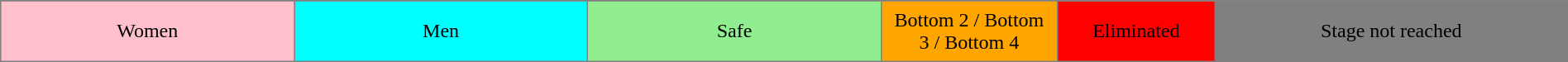<table border="2" cellpadding="6" style="background:silver; border:1px solid gray; border-collapse:collapse; margin:1em auto; text-align:center;">
<tr>
</tr>
<tr>
<td style="background:pink;" width="10%">Women</td>
<td style="background:cyan;" width="10%">Men</td>
<td style="background:lightgreen;" width="10%">Safe</td>
<td style="background:orange;" width="6%">Bottom 2 / Bottom 3 / Bottom 4</td>
<td style="background:red;" width="4%"><span>Eliminated</span></td>
<td style="background:gray" width="12%"><span>Stage not reached</span></td>
</tr>
</table>
